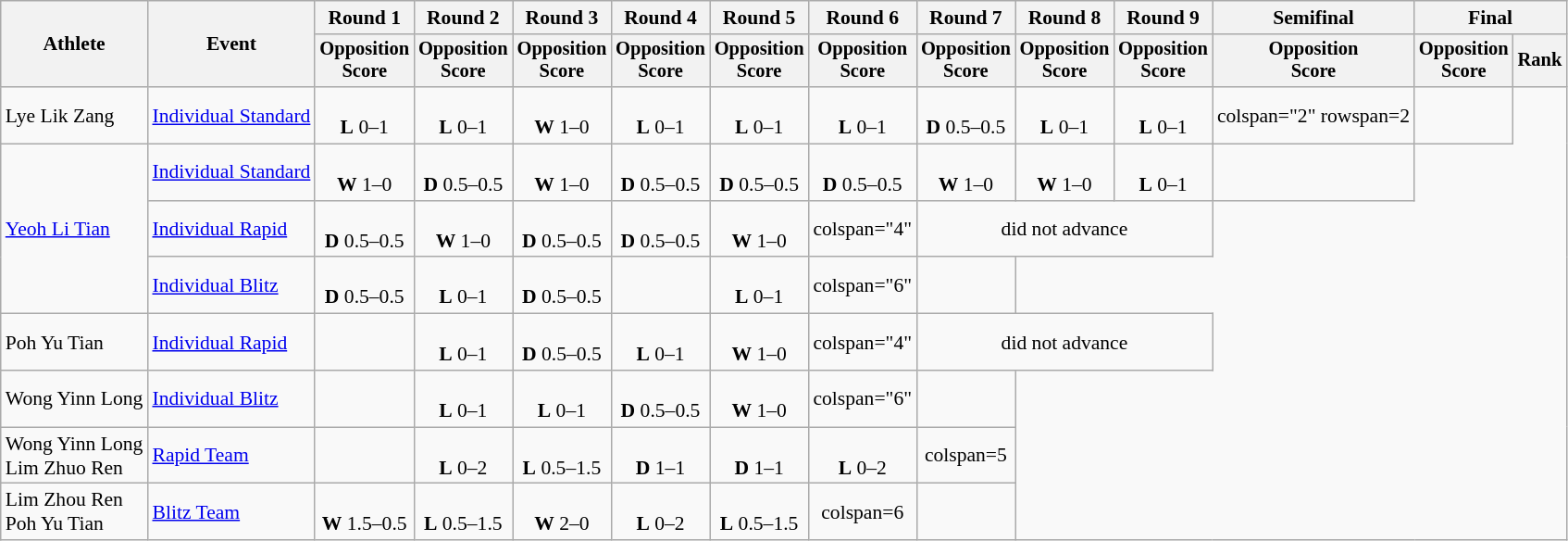<table class="wikitable" style="font-size:90%">
<tr>
<th rowspan="2">Athlete</th>
<th rowspan="2">Event</th>
<th>Round 1</th>
<th>Round 2</th>
<th>Round 3</th>
<th>Round 4</th>
<th>Round 5</th>
<th>Round 6</th>
<th>Round 7</th>
<th>Round 8</th>
<th>Round 9</th>
<th>Semifinal</th>
<th colspan="2">Final</th>
</tr>
<tr style="font-size:95%", align="center">
<th>Opposition<br>Score</th>
<th>Opposition<br>Score</th>
<th>Opposition<br>Score</th>
<th>Opposition<br>Score</th>
<th>Opposition<br>Score</th>
<th>Opposition<br>Score</th>
<th>Opposition<br>Score</th>
<th>Opposition<br>Score</th>
<th>Opposition<br>Score</th>
<th>Opposition<br>Score</th>
<th>Opposition<br>Score</th>
<th>Rank</th>
</tr>
<tr align="center">
<td align="left">Lye Lik Zang</td>
<td align="left"><a href='#'>Individual Standard</a></td>
<td><br><strong>L</strong> 0–1</td>
<td><br><strong>L</strong> 0–1</td>
<td><br><strong>W</strong> 1–0</td>
<td><br><strong>L</strong> 0–1</td>
<td><br><strong>L</strong> 0–1</td>
<td><br><strong>L</strong> 0–1</td>
<td><br><strong>D</strong> 0.5–0.5</td>
<td><br><strong>L</strong> 0–1</td>
<td><br><strong>L</strong> 0–1</td>
<td>colspan="2" rowspan=2 </td>
<td></td>
</tr>
<tr align="center">
<td align="left" rowspan=3><a href='#'>Yeoh Li Tian</a></td>
<td align="left"><a href='#'>Individual Standard</a></td>
<td><br><strong>W</strong> 1–0</td>
<td><br><strong>D</strong> 0.5–0.5</td>
<td><br><strong>W</strong> 1–0</td>
<td><br><strong>D</strong> 0.5–0.5</td>
<td><br><strong>D</strong> 0.5–0.5</td>
<td><br><strong>D</strong> 0.5–0.5</td>
<td><br><strong>W</strong> 1–0</td>
<td><br><strong>W</strong> 1–0</td>
<td><br><strong>L</strong> 0–1</td>
<td></td>
</tr>
<tr align="center">
<td align="left"><a href='#'>Individual Rapid</a></td>
<td><br><strong>D</strong> 0.5–0.5</td>
<td><br><strong>W</strong> 1–0</td>
<td><br><strong>D</strong> 0.5–0.5</td>
<td><br><strong>D</strong> 0.5–0.5</td>
<td><br><strong>W</strong> 1–0</td>
<td>colspan="4" </td>
<td colspan="3">did not advance</td>
</tr>
<tr align="center">
<td align="left"><a href='#'>Individual Blitz</a></td>
<td><br><strong>D</strong> 0.5–0.5</td>
<td><br><strong>L</strong> 0–1</td>
<td><br><strong>D</strong> 0.5–0.5</td>
<td></td>
<td><br><strong>L</strong> 0–1</td>
<td>colspan="6" </td>
<td></td>
</tr>
<tr align="center">
<td align="left">Poh Yu Tian</td>
<td align="left"><a href='#'>Individual Rapid</a></td>
<td></td>
<td><br><strong>L</strong> 0–1</td>
<td><br><strong>D</strong> 0.5–0.5</td>
<td><br><strong>L</strong> 0–1</td>
<td><br><strong>W</strong> 1–0</td>
<td>colspan="4" </td>
<td colspan="3">did not advance</td>
</tr>
<tr align="center">
<td align="left">Wong Yinn Long</td>
<td align="left"><a href='#'>Individual Blitz</a></td>
<td></td>
<td><br><strong>L</strong> 0–1</td>
<td><br><strong>L</strong> 0–1</td>
<td><br><strong>D</strong> 0.5–0.5</td>
<td><br><strong>W</strong> 1–0</td>
<td>colspan="6" </td>
<td></td>
</tr>
<tr align="center">
<td align="left">Wong Yinn Long<br>Lim Zhuo Ren</td>
<td align="left"><a href='#'>Rapid Team</a></td>
<td></td>
<td><br><strong>L</strong> 0–2</td>
<td><br><strong>L</strong> 0.5–1.5</td>
<td><br><strong>D</strong> 1–1</td>
<td><br><strong>D</strong> 1–1</td>
<td><br><strong>L</strong> 0–2</td>
<td>colspan=5 </td>
</tr>
<tr align="center">
<td align="left">Lim Zhou Ren<br>Poh Yu Tian</td>
<td align="left"><a href='#'>Blitz Team</a></td>
<td><br><strong>W</strong> 1.5–0.5</td>
<td><br><strong>L</strong> 0.5–1.5</td>
<td><br><strong>W</strong> 2–0</td>
<td><br><strong>L</strong> 0–2</td>
<td><br><strong>L</strong> 0.5–1.5</td>
<td>colspan=6 </td>
<td></td>
</tr>
</table>
